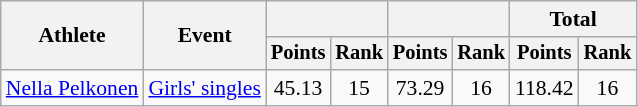<table class="wikitable" style="font-size:90%">
<tr>
<th rowspan="2">Athlete</th>
<th rowspan="2">Event</th>
<th colspan="2"></th>
<th colspan="2"></th>
<th colspan="2">Total</th>
</tr>
<tr style="font-size:95%">
<th>Points</th>
<th>Rank</th>
<th>Points</th>
<th>Rank</th>
<th>Points</th>
<th>Rank</th>
</tr>
<tr align=center>
<td align=left><a href='#'>Nella Pelkonen</a></td>
<td align=left><a href='#'>Girls' singles</a></td>
<td>45.13</td>
<td>15</td>
<td>73.29</td>
<td>16</td>
<td>118.42</td>
<td>16</td>
</tr>
</table>
